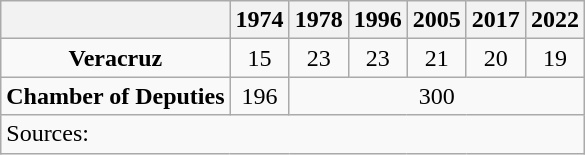<table class="wikitable" style="text-align: center">
<tr>
<th></th>
<th>1974</th>
<th>1978</th>
<th>1996</th>
<th>2005</th>
<th>2017</th>
<th>2022</th>
</tr>
<tr>
<td><strong>Veracruz</strong></td>
<td>15</td>
<td>23</td>
<td>23</td>
<td>21</td>
<td>20</td>
<td>19</td>
</tr>
<tr>
<td><strong>Chamber of Deputies</strong></td>
<td>196</td>
<td colspan=5>300</td>
</tr>
<tr>
<td colspan=7 style="text-align: left">Sources: </td>
</tr>
</table>
